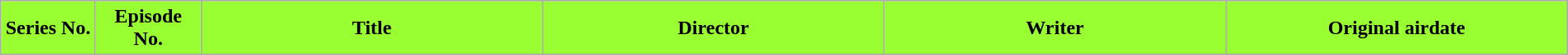<table class="wikitable" style="width:100%;">
<tr>
<th scope="col" style="background:#99FF33; width:3em">Series No.</th>
<th scope="col" style="background:#99FF33; width:3em">Episode No.</th>
<th scope="col" style="background:#99FF33; width:12em">Title</th>
<th scope="col" style="background:#99FF33; width:12em">Director</th>
<th scope="col" style="background:#99FF33; width:12em">Writer</th>
<th scope="col" style="background:#99FF33; width:12em">Original airdate<br>











</th>
</tr>
</table>
